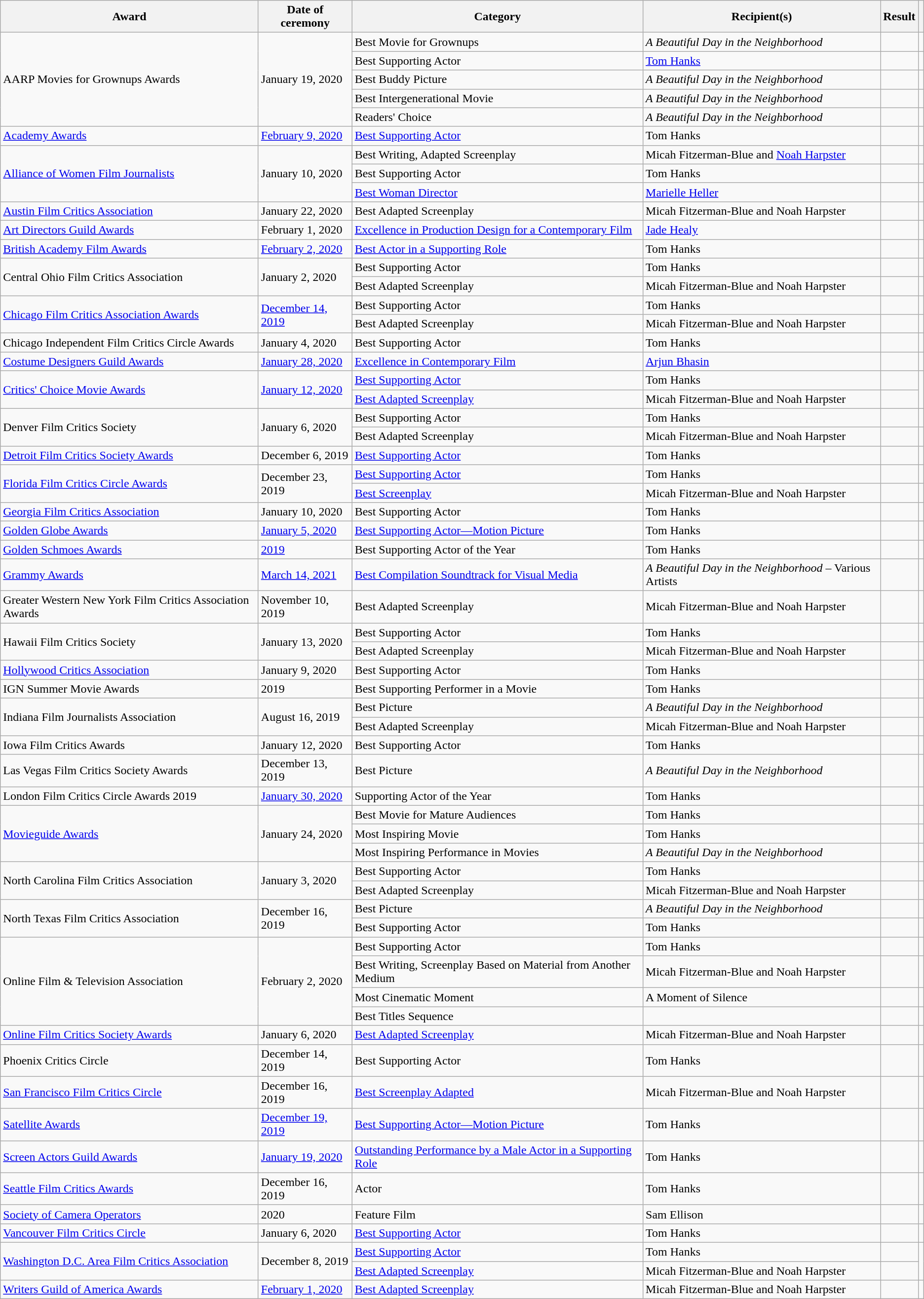<table class="wikitable sortable plainrowheaders">
<tr>
<th scope="col">Award</th>
<th scope="col">Date of ceremony</th>
<th scope="col">Category</th>
<th scope="col">Recipient(s)</th>
<th scope="col">Result</th>
<th scope="col" class="unsortable"></th>
</tr>
<tr>
<td rowspan="5">AARP Movies for Grownups Awards</td>
<td rowspan="5">January 19, 2020</td>
<td>Best Movie for Grownups</td>
<td><em>A Beautiful Day in the Neighborhood</em></td>
<td></td>
<td></td>
</tr>
<tr>
<td>Best Supporting Actor</td>
<td><a href='#'>Tom Hanks</a></td>
<td></td>
<td></td>
</tr>
<tr>
<td>Best Buddy Picture</td>
<td><em>A Beautiful Day in the Neighborhood</em></td>
<td></td>
<td></td>
</tr>
<tr>
<td>Best Intergenerational Movie</td>
<td><em>A Beautiful Day in the Neighborhood</em></td>
<td></td>
<td></td>
</tr>
<tr>
<td>Readers' Choice</td>
<td><em>A Beautiful Day in the Neighborhood</em></td>
<td></td>
<td></td>
</tr>
<tr>
<td><a href='#'>Academy Awards</a></td>
<td><a href='#'>February 9, 2020</a></td>
<td><a href='#'>Best Supporting Actor</a></td>
<td>Tom Hanks</td>
<td></td>
<td style="text-align:center;"></td>
</tr>
<tr>
<td rowspan="3"><a href='#'>Alliance of Women Film Journalists</a></td>
<td rowspan="3">January 10, 2020</td>
<td>Best Writing, Adapted Screenplay</td>
<td>Micah Fitzerman-Blue and <a href='#'>Noah Harpster</a></td>
<td></td>
<td></td>
</tr>
<tr>
<td>Best Supporting Actor</td>
<td>Tom Hanks</td>
<td></td>
<td></td>
</tr>
<tr>
<td><a href='#'>Best Woman Director</a></td>
<td><a href='#'>Marielle Heller</a></td>
<td></td>
<td></td>
</tr>
<tr>
<td><a href='#'>Austin Film Critics Association</a></td>
<td>January 22, 2020</td>
<td>Best Adapted Screenplay</td>
<td>Micah Fitzerman-Blue and Noah Harpster</td>
<td></td>
<td></td>
</tr>
<tr>
<td><a href='#'>Art Directors Guild Awards</a></td>
<td>February 1, 2020</td>
<td><a href='#'>Excellence in Production Design for a Contemporary Film</a></td>
<td><a href='#'>Jade Healy</a></td>
<td></td>
<td style="text-align:center;"></td>
</tr>
<tr>
<td><a href='#'>British Academy Film Awards</a></td>
<td><a href='#'>February 2, 2020</a></td>
<td><a href='#'>Best Actor in a Supporting Role</a></td>
<td>Tom Hanks</td>
<td></td>
<td style="text-align:center;"></td>
</tr>
<tr>
<td rowspan="2">Central Ohio Film Critics Association</td>
<td rowspan="2">January 2, 2020</td>
<td>Best Supporting Actor</td>
<td>Tom Hanks</td>
<td></td>
<td></td>
</tr>
<tr>
<td>Best Adapted Screenplay</td>
<td>Micah Fitzerman-Blue and Noah Harpster</td>
<td></td>
<td></td>
</tr>
<tr>
<td rowspan="2"><a href='#'>Chicago Film Critics Association Awards</a></td>
<td rowspan="2"><a href='#'>December 14, 2019</a></td>
<td>Best Supporting Actor</td>
<td>Tom Hanks</td>
<td></td>
<td></td>
</tr>
<tr>
<td>Best Adapted Screenplay</td>
<td>Micah Fitzerman-Blue and Noah Harpster</td>
<td></td>
<td></td>
</tr>
<tr>
<td>Chicago Independent Film Critics Circle Awards</td>
<td>January 4, 2020</td>
<td>Best Supporting Actor</td>
<td>Tom Hanks</td>
<td></td>
<td></td>
</tr>
<tr>
<td><a href='#'>Costume Designers Guild Awards</a></td>
<td><a href='#'>January 28, 2020</a></td>
<td><a href='#'>Excellence in Contemporary Film</a></td>
<td><a href='#'>Arjun Bhasin</a></td>
<td></td>
<td style="text-align:center;"></td>
</tr>
<tr>
<td rowspan="2"><a href='#'>Critics' Choice Movie Awards</a></td>
<td rowspan="2"><a href='#'>January 12, 2020</a></td>
<td><a href='#'>Best Supporting Actor</a></td>
<td>Tom Hanks</td>
<td></td>
<td rowspan="2" style="text-align:center;"></td>
</tr>
<tr>
<td><a href='#'>Best Adapted Screenplay</a></td>
<td>Micah Fitzerman-Blue and Noah Harpster</td>
<td></td>
</tr>
<tr>
<td rowspan="2">Denver Film Critics Society</td>
<td rowspan="2">January 6, 2020</td>
<td>Best Supporting Actor</td>
<td>Tom Hanks</td>
<td></td>
<td></td>
</tr>
<tr>
<td>Best Adapted Screenplay</td>
<td>Micah Fitzerman-Blue and Noah Harpster</td>
<td></td>
<td></td>
</tr>
<tr>
<td><a href='#'>Detroit Film Critics Society Awards</a></td>
<td>December 6, 2019</td>
<td><a href='#'>Best Supporting Actor</a></td>
<td>Tom Hanks</td>
<td></td>
<td></td>
</tr>
<tr>
<td rowspan="2"><a href='#'>Florida Film Critics Circle Awards</a></td>
<td rowspan="2">December 23, 2019</td>
<td><a href='#'>Best Supporting Actor</a></td>
<td>Tom Hanks</td>
<td></td>
<td></td>
</tr>
<tr>
<td><a href='#'>Best Screenplay</a></td>
<td>Micah Fitzerman-Blue and Noah Harpster</td>
<td></td>
<td></td>
</tr>
<tr>
<td><a href='#'>Georgia Film Critics Association</a></td>
<td>January 10, 2020</td>
<td>Best Supporting Actor</td>
<td>Tom Hanks</td>
<td></td>
<td></td>
</tr>
<tr>
<td rowspan="1"><a href='#'>Golden Globe Awards</a></td>
<td rowspan="1"><a href='#'>January 5, 2020</a></td>
<td><a href='#'>Best Supporting Actor—Motion Picture</a></td>
<td>Tom Hanks</td>
<td></td>
<td style="text-align:center;"></td>
</tr>
<tr>
<td><a href='#'>Golden Schmoes Awards</a></td>
<td><a href='#'>2019</a></td>
<td>Best Supporting Actor of the Year</td>
<td>Tom Hanks</td>
<td></td>
<td></td>
</tr>
<tr>
<td><a href='#'>Grammy Awards</a></td>
<td><a href='#'>March 14, 2021</a></td>
<td><a href='#'>Best Compilation Soundtrack for Visual Media</a></td>
<td><em>A Beautiful Day in the Neighborhood</em> – Various Artists</td>
<td></td>
<td style="text-align:center;"></td>
</tr>
<tr>
<td>Greater Western New York Film Critics Association Awards</td>
<td>November 10, 2019</td>
<td>Best Adapted Screenplay</td>
<td>Micah Fitzerman-Blue and Noah Harpster</td>
<td></td>
<td></td>
</tr>
<tr>
<td rowspan="2">Hawaii Film Critics Society</td>
<td rowspan="2">January 13, 2020</td>
<td>Best Supporting Actor</td>
<td>Tom Hanks</td>
<td></td>
<td></td>
</tr>
<tr>
<td>Best Adapted Screenplay</td>
<td>Micah Fitzerman-Blue and Noah Harpster</td>
<td></td>
<td></td>
</tr>
<tr>
<td><a href='#'>Hollywood Critics Association</a></td>
<td>January 9, 2020</td>
<td>Best Supporting Actor</td>
<td>Tom Hanks</td>
<td></td>
<td></td>
</tr>
<tr>
<td>IGN Summer Movie Awards</td>
<td>2019</td>
<td>Best Supporting Performer in a Movie</td>
<td>Tom Hanks</td>
<td></td>
<td></td>
</tr>
<tr>
<td rowspan="2">Indiana Film Journalists Association</td>
<td rowspan="2">August 16, 2019</td>
<td>Best Picture</td>
<td><em>A Beautiful Day in the Neighborhood</em></td>
<td></td>
<td></td>
</tr>
<tr>
<td>Best Adapted Screenplay</td>
<td>Micah Fitzerman-Blue and Noah Harpster</td>
<td></td>
<td></td>
</tr>
<tr>
<td>Iowa Film Critics Awards</td>
<td>January 12, 2020</td>
<td>Best Supporting Actor</td>
<td>Tom Hanks</td>
<td></td>
<td></td>
</tr>
<tr>
<td>Las Vegas Film Critics Society Awards</td>
<td>December 13, 2019</td>
<td>Best Picture</td>
<td><em>A Beautiful Day in the Neighborhood</em></td>
<td></td>
<td></td>
</tr>
<tr>
<td>London Film Critics Circle Awards 2019</td>
<td><a href='#'>January 30, 2020</a></td>
<td>Supporting Actor of the Year</td>
<td>Tom Hanks</td>
<td></td>
<td></td>
</tr>
<tr>
<td rowspan="3"><a href='#'>Movieguide Awards</a></td>
<td rowspan="3">January 24, 2020</td>
<td>Best Movie for Mature Audiences</td>
<td>Tom Hanks</td>
<td></td>
<td style="text-align:center;"></td>
</tr>
<tr>
<td>Most Inspiring Movie</td>
<td>Tom Hanks</td>
<td></td>
<td></td>
</tr>
<tr>
<td>Most Inspiring Performance in Movies</td>
<td><em>A Beautiful Day in the Neighborhood</em></td>
<td></td>
<td></td>
</tr>
<tr>
<td rowspan="2">North Carolina Film Critics Association</td>
<td rowspan="2">January 3, 2020</td>
<td>Best Supporting Actor</td>
<td>Tom Hanks</td>
<td></td>
<td></td>
</tr>
<tr>
<td>Best Adapted Screenplay</td>
<td>Micah Fitzerman-Blue and Noah Harpster</td>
<td></td>
<td></td>
</tr>
<tr>
<td rowspan="2">North Texas Film Critics Association</td>
<td rowspan="2">December 16, 2019</td>
<td>Best Picture</td>
<td><em>A Beautiful Day in the Neighborhood</em></td>
<td></td>
<td></td>
</tr>
<tr>
<td>Best Supporting Actor</td>
<td>Tom Hanks</td>
<td></td>
<td></td>
</tr>
<tr>
<td rowspan="4">Online Film & Television Association</td>
<td rowspan="4">February 2, 2020</td>
<td>Best Supporting Actor</td>
<td>Tom Hanks</td>
<td></td>
<td></td>
</tr>
<tr>
<td>Best Writing, Screenplay Based on Material from Another Medium</td>
<td>Micah Fitzerman-Blue and Noah Harpster</td>
<td></td>
<td></td>
</tr>
<tr>
<td>Most Cinematic Moment</td>
<td>A Moment of Silence</td>
<td></td>
<td></td>
</tr>
<tr>
<td>Best Titles Sequence</td>
<td></td>
<td></td>
<td></td>
</tr>
<tr>
<td><a href='#'>Online Film Critics Society Awards</a></td>
<td>January 6, 2020</td>
<td><a href='#'>Best Adapted Screenplay</a></td>
<td>Micah Fitzerman-Blue and Noah Harpster</td>
<td></td>
<td></td>
</tr>
<tr>
<td>Phoenix Critics Circle</td>
<td>December 14, 2019</td>
<td>Best Supporting Actor</td>
<td>Tom Hanks</td>
<td></td>
<td></td>
</tr>
<tr>
<td><a href='#'>San Francisco Film Critics Circle</a></td>
<td>December 16, 2019</td>
<td><a href='#'>Best Screenplay Adapted</a></td>
<td>Micah Fitzerman-Blue and Noah Harpster</td>
<td></td>
<td></td>
</tr>
<tr>
<td rowspan="1"><a href='#'>Satellite Awards</a></td>
<td rowspan="1"><a href='#'>December 19, 2019</a></td>
<td><a href='#'>Best Supporting Actor—Motion Picture</a></td>
<td>Tom Hanks</td>
<td></td>
<td rowspan="1 " style="text-align:center;"></td>
</tr>
<tr>
<td><a href='#'>Screen Actors Guild Awards</a></td>
<td><a href='#'>January 19, 2020</a></td>
<td><a href='#'>Outstanding Performance by a Male Actor in a Supporting Role</a></td>
<td>Tom Hanks</td>
<td></td>
<td style="text-align:center;"></td>
</tr>
<tr>
<td><a href='#'>Seattle Film Critics Awards</a></td>
<td>December 16, 2019</td>
<td>Actor</td>
<td>Tom Hanks</td>
<td></td>
<td></td>
</tr>
<tr>
<td><a href='#'>Society of Camera Operators</a></td>
<td>2020</td>
<td>Feature Film</td>
<td>Sam Ellison</td>
<td></td>
<td></td>
</tr>
<tr>
<td><a href='#'>Vancouver Film Critics Circle</a></td>
<td>January 6, 2020</td>
<td><a href='#'>Best Supporting Actor</a></td>
<td>Tom Hanks</td>
<td></td>
<td></td>
</tr>
<tr>
<td rowspan="2"><a href='#'>Washington D.C. Area Film Critics Association</a></td>
<td rowspan="2">December 8, 2019</td>
<td><a href='#'>Best Supporting Actor</a></td>
<td>Tom Hanks</td>
<td></td>
<td rowspan="2" style="text-align:center;"></td>
</tr>
<tr>
<td><a href='#'>Best Adapted Screenplay</a></td>
<td>Micah Fitzerman-Blue and Noah Harpster</td>
<td></td>
</tr>
<tr>
<td><a href='#'>Writers Guild of America Awards</a></td>
<td><a href='#'>February 1, 2020</a></td>
<td><a href='#'>Best Adapted Screenplay</a></td>
<td>Micah Fitzerman-Blue and Noah Harpster</td>
<td></td>
<td style="text-align:center;"></td>
</tr>
</table>
